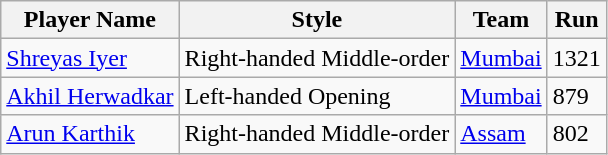<table class="wikitable sortable">
<tr>
<th>Player Name</th>
<th>Style</th>
<th>Team</th>
<th>Run</th>
</tr>
<tr>
<td><a href='#'>Shreyas Iyer</a></td>
<td>Right-handed Middle-order</td>
<td><a href='#'>Mumbai</a></td>
<td>1321</td>
</tr>
<tr>
<td><a href='#'>Akhil Herwadkar</a></td>
<td>Left-handed Opening</td>
<td><a href='#'>Mumbai</a></td>
<td>879</td>
</tr>
<tr>
<td><a href='#'>Arun Karthik</a></td>
<td>Right-handed Middle-order</td>
<td><a href='#'>Assam</a></td>
<td>802</td>
</tr>
</table>
